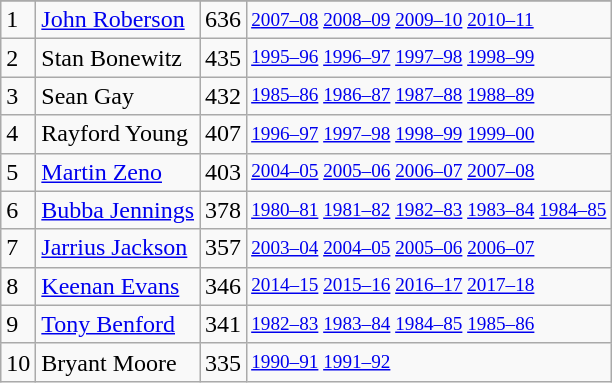<table class="wikitable">
<tr>
</tr>
<tr>
<td>1</td>
<td><a href='#'>John Roberson</a></td>
<td>636</td>
<td style="font-size:80%;"><a href='#'>2007–08</a> <a href='#'>2008–09</a> <a href='#'>2009–10</a> <a href='#'>2010–11</a></td>
</tr>
<tr>
<td>2</td>
<td>Stan Bonewitz</td>
<td>435</td>
<td style="font-size:80%;"><a href='#'>1995–96</a> <a href='#'>1996–97</a> <a href='#'>1997–98</a> <a href='#'>1998–99</a></td>
</tr>
<tr>
<td>3</td>
<td>Sean Gay</td>
<td>432</td>
<td style="font-size:80%;"><a href='#'>1985–86</a> <a href='#'>1986–87</a> <a href='#'>1987–88</a> <a href='#'>1988–89</a></td>
</tr>
<tr>
<td>4</td>
<td>Rayford Young</td>
<td>407</td>
<td style="font-size:80%;"><a href='#'>1996–97</a> <a href='#'>1997–98</a> <a href='#'>1998–99</a> <a href='#'>1999–00</a></td>
</tr>
<tr>
<td>5</td>
<td><a href='#'>Martin Zeno</a></td>
<td>403</td>
<td style="font-size:80%;"><a href='#'>2004–05</a> <a href='#'>2005–06</a> <a href='#'>2006–07</a> <a href='#'>2007–08</a></td>
</tr>
<tr>
<td>6</td>
<td><a href='#'>Bubba Jennings</a></td>
<td>378</td>
<td style="font-size:80%;"><a href='#'>1980–81</a> <a href='#'>1981–82</a> <a href='#'>1982–83</a> <a href='#'>1983–84</a> <a href='#'>1984–85</a></td>
</tr>
<tr>
<td>7</td>
<td><a href='#'>Jarrius Jackson</a></td>
<td>357</td>
<td style="font-size:80%;"><a href='#'>2003–04</a> <a href='#'>2004–05</a> <a href='#'>2005–06</a> <a href='#'>2006–07</a></td>
</tr>
<tr>
<td>8</td>
<td><a href='#'>Keenan Evans</a></td>
<td>346</td>
<td style="font-size:80%;"><a href='#'>2014–15</a> <a href='#'>2015–16</a> <a href='#'>2016–17</a> <a href='#'>2017–18</a></td>
</tr>
<tr>
<td>9</td>
<td><a href='#'>Tony Benford</a></td>
<td>341</td>
<td style="font-size:80%;"><a href='#'>1982–83</a> <a href='#'>1983–84</a> <a href='#'>1984–85</a> <a href='#'>1985–86</a></td>
</tr>
<tr>
<td>10</td>
<td>Bryant Moore</td>
<td>335</td>
<td style="font-size:80%;"><a href='#'>1990–91</a> <a href='#'>1991–92</a></td>
</tr>
</table>
